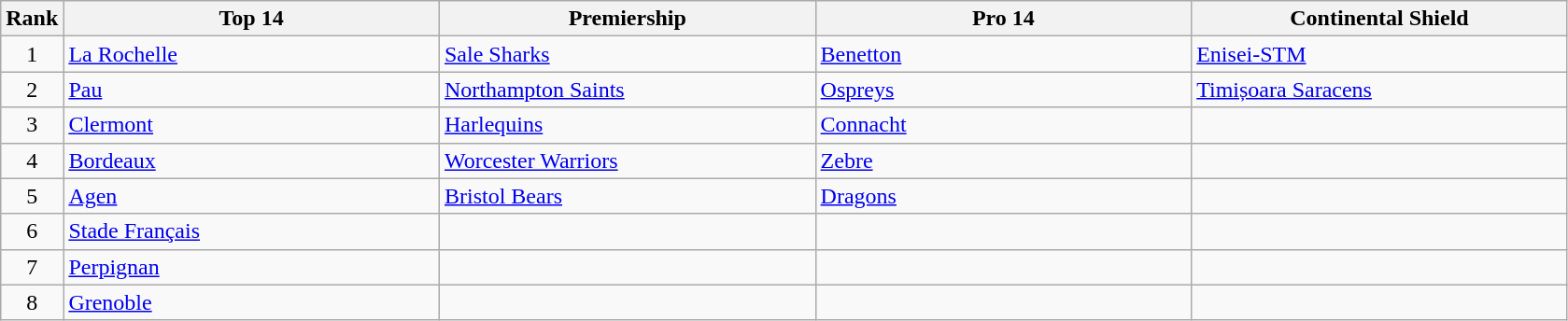<table class="wikitable">
<tr>
<th width=4%>Rank</th>
<th width=24%>Top 14</th>
<th width=24%>Premiership</th>
<th width=24%>Pro 14</th>
<th width=24%>Continental Shield</th>
</tr>
<tr>
<td align=center>1</td>
<td> <a href='#'>La Rochelle</a></td>
<td> <a href='#'>Sale Sharks</a></td>
<td> <a href='#'>Benetton</a></td>
<td> <a href='#'>Enisei-STM</a></td>
</tr>
<tr>
<td align=center>2</td>
<td> <a href='#'>Pau</a></td>
<td> <a href='#'>Northampton Saints</a></td>
<td> <a href='#'>Ospreys</a></td>
<td> <a href='#'>Timișoara Saracens</a></td>
</tr>
<tr>
<td align=center>3</td>
<td> <a href='#'>Clermont</a></td>
<td> <a href='#'>Harlequins</a></td>
<td> <a href='#'>Connacht</a></td>
<td></td>
</tr>
<tr>
<td align=center>4</td>
<td> <a href='#'>Bordeaux</a></td>
<td> <a href='#'>Worcester Warriors</a></td>
<td> <a href='#'>Zebre</a></td>
<td></td>
</tr>
<tr>
<td align=center>5</td>
<td> <a href='#'>Agen</a></td>
<td> <a href='#'>Bristol Bears</a></td>
<td> <a href='#'>Dragons</a></td>
<td></td>
</tr>
<tr>
<td align=center>6</td>
<td> <a href='#'>Stade Français</a></td>
<td></td>
<td></td>
<td></td>
</tr>
<tr>
<td align=center>7</td>
<td> <a href='#'>Perpignan</a></td>
<td></td>
<td></td>
<td></td>
</tr>
<tr>
<td align=center>8</td>
<td> <a href='#'>Grenoble</a></td>
<td></td>
<td></td>
<td></td>
</tr>
</table>
